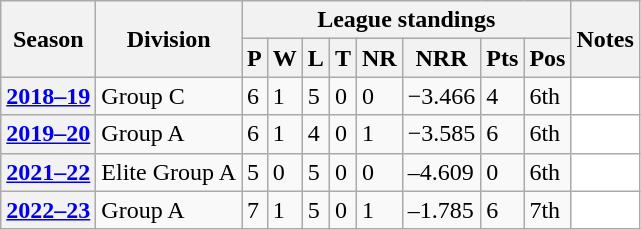<table class="wikitable sortable">
<tr>
<th scope="col" rowspan="2">Season</th>
<th scope="col" rowspan="2">Division</th>
<th scope="col" colspan="8">League standings</th>
<th scope="col" rowspan="2">Notes</th>
</tr>
<tr>
<th scope="col">P</th>
<th scope="col">W</th>
<th scope="col">L</th>
<th scope="col">T</th>
<th scope="col">NR</th>
<th scope="col">NRR</th>
<th scope="col">Pts</th>
<th scope="col">Pos</th>
</tr>
<tr>
<th scope="row"><a href='#'>2018–19</a></th>
<td>Group C</td>
<td>6</td>
<td>1</td>
<td>5</td>
<td>0</td>
<td>0</td>
<td>−3.466</td>
<td>4</td>
<td>6th</td>
<td style="background: white;"></td>
</tr>
<tr>
<th scope="row"><a href='#'>2019–20</a></th>
<td>Group A</td>
<td>6</td>
<td>1</td>
<td>4</td>
<td>0</td>
<td>1</td>
<td>−3.585</td>
<td>6</td>
<td>6th</td>
<td style="background: white;"></td>
</tr>
<tr>
<th scope="row"><a href='#'>2021–22</a></th>
<td>Elite Group A</td>
<td>5</td>
<td>0</td>
<td>5</td>
<td>0</td>
<td>0</td>
<td>–4.609</td>
<td>0</td>
<td>6th</td>
<td style="background: white;"></td>
</tr>
<tr>
<th scope="row"><a href='#'>2022–23</a></th>
<td>Group A</td>
<td>7</td>
<td>1</td>
<td>5</td>
<td>0</td>
<td>1</td>
<td>–1.785</td>
<td>6</td>
<td>7th</td>
<td style="background: white;"></td>
</tr>
</table>
